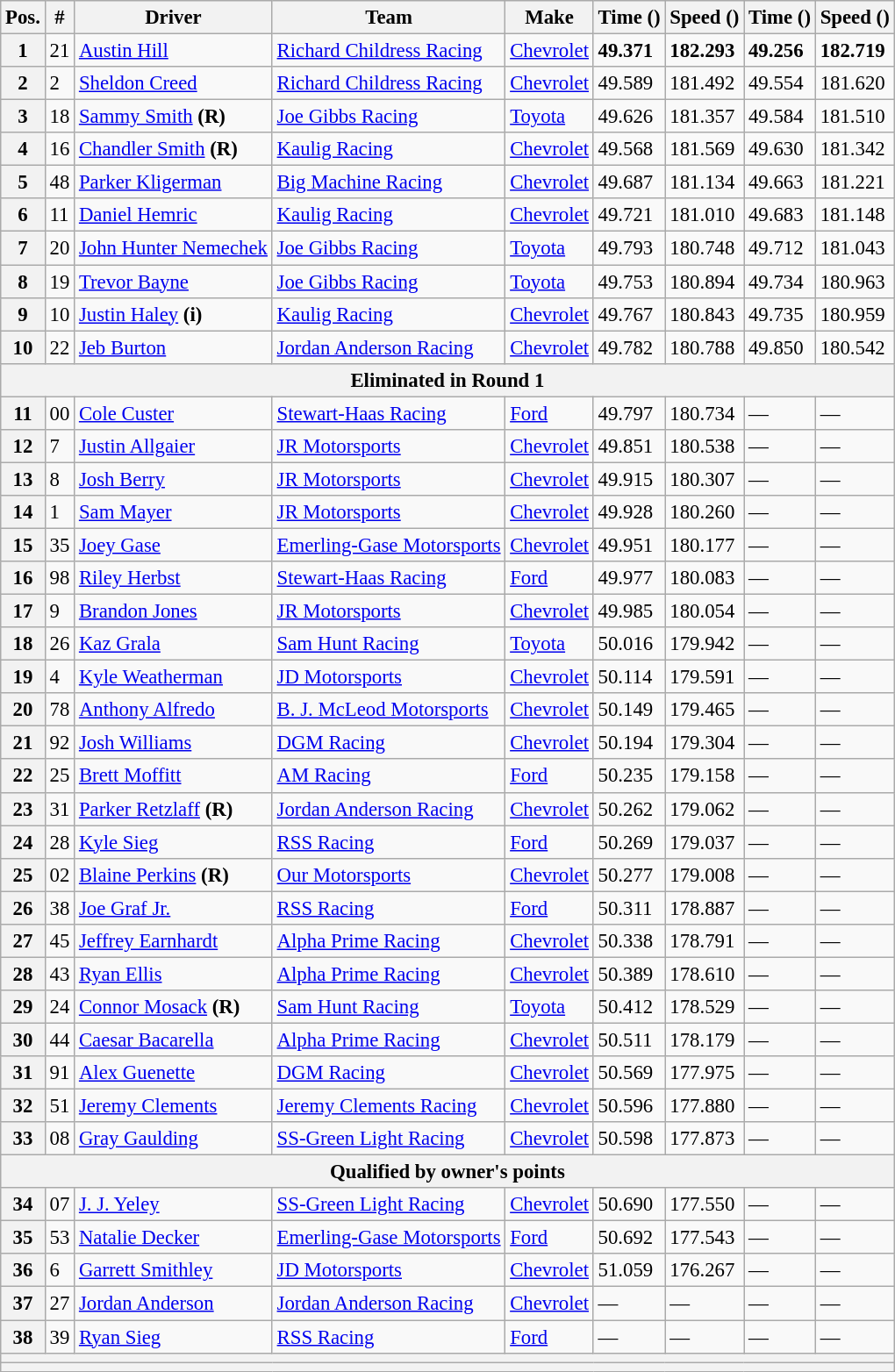<table class="wikitable" style="font-size:95%">
<tr>
<th>Pos.</th>
<th>#</th>
<th>Driver</th>
<th>Team</th>
<th>Make</th>
<th>Time ()</th>
<th>Speed ()</th>
<th>Time ()</th>
<th>Speed ()</th>
</tr>
<tr>
<th>1</th>
<td>21</td>
<td><a href='#'>Austin Hill</a></td>
<td><a href='#'>Richard Childress Racing</a></td>
<td><a href='#'>Chevrolet</a></td>
<td><strong>49.371</strong></td>
<td><strong>182.293</strong></td>
<td><strong>49.256</strong></td>
<td><strong>182.719</strong></td>
</tr>
<tr>
<th>2</th>
<td>2</td>
<td><a href='#'>Sheldon Creed</a></td>
<td><a href='#'>Richard Childress Racing</a></td>
<td><a href='#'>Chevrolet</a></td>
<td>49.589</td>
<td>181.492</td>
<td>49.554</td>
<td>181.620</td>
</tr>
<tr>
<th>3</th>
<td>18</td>
<td><a href='#'>Sammy Smith</a> <strong>(R)</strong></td>
<td><a href='#'>Joe Gibbs Racing</a></td>
<td><a href='#'>Toyota</a></td>
<td>49.626</td>
<td>181.357</td>
<td>49.584</td>
<td>181.510</td>
</tr>
<tr>
<th>4</th>
<td>16</td>
<td><a href='#'>Chandler Smith</a> <strong>(R)</strong></td>
<td><a href='#'>Kaulig Racing</a></td>
<td><a href='#'>Chevrolet</a></td>
<td>49.568</td>
<td>181.569</td>
<td>49.630</td>
<td>181.342</td>
</tr>
<tr>
<th>5</th>
<td>48</td>
<td><a href='#'>Parker Kligerman</a></td>
<td><a href='#'>Big Machine Racing</a></td>
<td><a href='#'>Chevrolet</a></td>
<td>49.687</td>
<td>181.134</td>
<td>49.663</td>
<td>181.221</td>
</tr>
<tr>
<th>6</th>
<td>11</td>
<td><a href='#'>Daniel Hemric</a></td>
<td><a href='#'>Kaulig Racing</a></td>
<td><a href='#'>Chevrolet</a></td>
<td>49.721</td>
<td>181.010</td>
<td>49.683</td>
<td>181.148</td>
</tr>
<tr>
<th>7</th>
<td>20</td>
<td><a href='#'>John Hunter Nemechek</a></td>
<td><a href='#'>Joe Gibbs Racing</a></td>
<td><a href='#'>Toyota</a></td>
<td>49.793</td>
<td>180.748</td>
<td>49.712</td>
<td>181.043</td>
</tr>
<tr>
<th>8</th>
<td>19</td>
<td><a href='#'>Trevor Bayne</a></td>
<td><a href='#'>Joe Gibbs Racing</a></td>
<td><a href='#'>Toyota</a></td>
<td>49.753</td>
<td>180.894</td>
<td>49.734</td>
<td>180.963</td>
</tr>
<tr>
<th>9</th>
<td>10</td>
<td><a href='#'>Justin Haley</a> <strong>(i)</strong></td>
<td><a href='#'>Kaulig Racing</a></td>
<td><a href='#'>Chevrolet</a></td>
<td>49.767</td>
<td>180.843</td>
<td>49.735</td>
<td>180.959</td>
</tr>
<tr>
<th>10</th>
<td>22</td>
<td><a href='#'>Jeb Burton</a></td>
<td><a href='#'>Jordan Anderson Racing</a></td>
<td><a href='#'>Chevrolet</a></td>
<td>49.782</td>
<td>180.788</td>
<td>49.850</td>
<td>180.542</td>
</tr>
<tr>
<th colspan="9">Eliminated in Round 1</th>
</tr>
<tr>
<th>11</th>
<td>00</td>
<td><a href='#'>Cole Custer</a></td>
<td><a href='#'>Stewart-Haas Racing</a></td>
<td><a href='#'>Ford</a></td>
<td>49.797</td>
<td>180.734</td>
<td>—</td>
<td>—</td>
</tr>
<tr>
<th>12</th>
<td>7</td>
<td><a href='#'>Justin Allgaier</a></td>
<td><a href='#'>JR Motorsports</a></td>
<td><a href='#'>Chevrolet</a></td>
<td>49.851</td>
<td>180.538</td>
<td>—</td>
<td>—</td>
</tr>
<tr>
<th>13</th>
<td>8</td>
<td><a href='#'>Josh Berry</a></td>
<td><a href='#'>JR Motorsports</a></td>
<td><a href='#'>Chevrolet</a></td>
<td>49.915</td>
<td>180.307</td>
<td>—</td>
<td>—</td>
</tr>
<tr>
<th>14</th>
<td>1</td>
<td><a href='#'>Sam Mayer</a></td>
<td><a href='#'>JR Motorsports</a></td>
<td><a href='#'>Chevrolet</a></td>
<td>49.928</td>
<td>180.260</td>
<td>—</td>
<td>—</td>
</tr>
<tr>
<th>15</th>
<td>35</td>
<td><a href='#'>Joey Gase</a></td>
<td><a href='#'>Emerling-Gase Motorsports</a></td>
<td><a href='#'>Chevrolet</a></td>
<td>49.951</td>
<td>180.177</td>
<td>—</td>
<td>—</td>
</tr>
<tr>
<th>16</th>
<td>98</td>
<td><a href='#'>Riley Herbst</a></td>
<td><a href='#'>Stewart-Haas Racing</a></td>
<td><a href='#'>Ford</a></td>
<td>49.977</td>
<td>180.083</td>
<td>—</td>
<td>—</td>
</tr>
<tr>
<th>17</th>
<td>9</td>
<td><a href='#'>Brandon Jones</a></td>
<td><a href='#'>JR Motorsports</a></td>
<td><a href='#'>Chevrolet</a></td>
<td>49.985</td>
<td>180.054</td>
<td>—</td>
<td>—</td>
</tr>
<tr>
<th>18</th>
<td>26</td>
<td><a href='#'>Kaz Grala</a></td>
<td><a href='#'>Sam Hunt Racing</a></td>
<td><a href='#'>Toyota</a></td>
<td>50.016</td>
<td>179.942</td>
<td>—</td>
<td>—</td>
</tr>
<tr>
<th>19</th>
<td>4</td>
<td><a href='#'>Kyle Weatherman</a></td>
<td><a href='#'>JD Motorsports</a></td>
<td><a href='#'>Chevrolet</a></td>
<td>50.114</td>
<td>179.591</td>
<td>—</td>
<td>—</td>
</tr>
<tr>
<th>20</th>
<td>78</td>
<td><a href='#'>Anthony Alfredo</a></td>
<td><a href='#'>B. J. McLeod Motorsports</a></td>
<td><a href='#'>Chevrolet</a></td>
<td>50.149</td>
<td>179.465</td>
<td>—</td>
<td>—</td>
</tr>
<tr>
<th>21</th>
<td>92</td>
<td><a href='#'>Josh Williams</a></td>
<td><a href='#'>DGM Racing</a></td>
<td><a href='#'>Chevrolet</a></td>
<td>50.194</td>
<td>179.304</td>
<td>—</td>
<td>—</td>
</tr>
<tr>
<th>22</th>
<td>25</td>
<td><a href='#'>Brett Moffitt</a></td>
<td><a href='#'>AM Racing</a></td>
<td><a href='#'>Ford</a></td>
<td>50.235</td>
<td>179.158</td>
<td>—</td>
<td>—</td>
</tr>
<tr>
<th>23</th>
<td>31</td>
<td><a href='#'>Parker Retzlaff</a> <strong>(R)</strong></td>
<td><a href='#'>Jordan Anderson Racing</a></td>
<td><a href='#'>Chevrolet</a></td>
<td>50.262</td>
<td>179.062</td>
<td>—</td>
<td>—</td>
</tr>
<tr>
<th>24</th>
<td>28</td>
<td><a href='#'>Kyle Sieg</a></td>
<td><a href='#'>RSS Racing</a></td>
<td><a href='#'>Ford</a></td>
<td>50.269</td>
<td>179.037</td>
<td>—</td>
<td>—</td>
</tr>
<tr>
<th>25</th>
<td>02</td>
<td><a href='#'>Blaine Perkins</a> <strong>(R)</strong></td>
<td><a href='#'>Our Motorsports</a></td>
<td><a href='#'>Chevrolet</a></td>
<td>50.277</td>
<td>179.008</td>
<td>—</td>
<td>—</td>
</tr>
<tr>
<th>26</th>
<td>38</td>
<td><a href='#'>Joe Graf Jr.</a></td>
<td><a href='#'>RSS Racing</a></td>
<td><a href='#'>Ford</a></td>
<td>50.311</td>
<td>178.887</td>
<td>—</td>
<td>—</td>
</tr>
<tr>
<th>27</th>
<td>45</td>
<td><a href='#'>Jeffrey Earnhardt</a></td>
<td><a href='#'>Alpha Prime Racing</a></td>
<td><a href='#'>Chevrolet</a></td>
<td>50.338</td>
<td>178.791</td>
<td>—</td>
<td>—</td>
</tr>
<tr>
<th>28</th>
<td>43</td>
<td><a href='#'>Ryan Ellis</a></td>
<td><a href='#'>Alpha Prime Racing</a></td>
<td><a href='#'>Chevrolet</a></td>
<td>50.389</td>
<td>178.610</td>
<td>—</td>
<td>—</td>
</tr>
<tr>
<th>29</th>
<td>24</td>
<td><a href='#'>Connor Mosack</a> <strong>(R)</strong></td>
<td><a href='#'>Sam Hunt Racing</a></td>
<td><a href='#'>Toyota</a></td>
<td>50.412</td>
<td>178.529</td>
<td>—</td>
<td>—</td>
</tr>
<tr>
<th>30</th>
<td>44</td>
<td><a href='#'>Caesar Bacarella</a></td>
<td><a href='#'>Alpha Prime Racing</a></td>
<td><a href='#'>Chevrolet</a></td>
<td>50.511</td>
<td>178.179</td>
<td>—</td>
<td>—</td>
</tr>
<tr>
<th>31</th>
<td>91</td>
<td><a href='#'>Alex Guenette</a></td>
<td><a href='#'>DGM Racing</a></td>
<td><a href='#'>Chevrolet</a></td>
<td>50.569</td>
<td>177.975</td>
<td>—</td>
<td>—</td>
</tr>
<tr>
<th>32</th>
<td>51</td>
<td><a href='#'>Jeremy Clements</a></td>
<td><a href='#'>Jeremy Clements Racing</a></td>
<td><a href='#'>Chevrolet</a></td>
<td>50.596</td>
<td>177.880</td>
<td>—</td>
<td>—</td>
</tr>
<tr>
<th>33</th>
<td>08</td>
<td><a href='#'>Gray Gaulding</a></td>
<td><a href='#'>SS-Green Light Racing</a></td>
<td><a href='#'>Chevrolet</a></td>
<td>50.598</td>
<td>177.873</td>
<td>—</td>
<td>—</td>
</tr>
<tr>
<th colspan="9">Qualified by owner's points</th>
</tr>
<tr>
<th>34</th>
<td>07</td>
<td><a href='#'>J. J. Yeley</a></td>
<td><a href='#'>SS-Green Light Racing</a></td>
<td><a href='#'>Chevrolet</a></td>
<td>50.690</td>
<td>177.550</td>
<td>—</td>
<td>—</td>
</tr>
<tr>
<th>35</th>
<td>53</td>
<td><a href='#'>Natalie Decker</a></td>
<td><a href='#'>Emerling-Gase Motorsports</a></td>
<td><a href='#'>Ford</a></td>
<td>50.692</td>
<td>177.543</td>
<td>—</td>
<td>—</td>
</tr>
<tr>
<th>36</th>
<td>6</td>
<td><a href='#'>Garrett Smithley</a></td>
<td><a href='#'>JD Motorsports</a></td>
<td><a href='#'>Chevrolet</a></td>
<td>51.059</td>
<td>176.267</td>
<td>—</td>
<td>—</td>
</tr>
<tr>
<th>37</th>
<td>27</td>
<td><a href='#'>Jordan Anderson</a></td>
<td><a href='#'>Jordan Anderson Racing</a></td>
<td><a href='#'>Chevrolet</a></td>
<td>—</td>
<td>—</td>
<td>—</td>
<td>—</td>
</tr>
<tr>
<th>38</th>
<td>39</td>
<td><a href='#'>Ryan Sieg</a></td>
<td><a href='#'>RSS Racing</a></td>
<td><a href='#'>Ford</a></td>
<td>—</td>
<td>—</td>
<td>—</td>
<td>—</td>
</tr>
<tr>
<th colspan="9"></th>
</tr>
<tr>
<th colspan="9"></th>
</tr>
</table>
